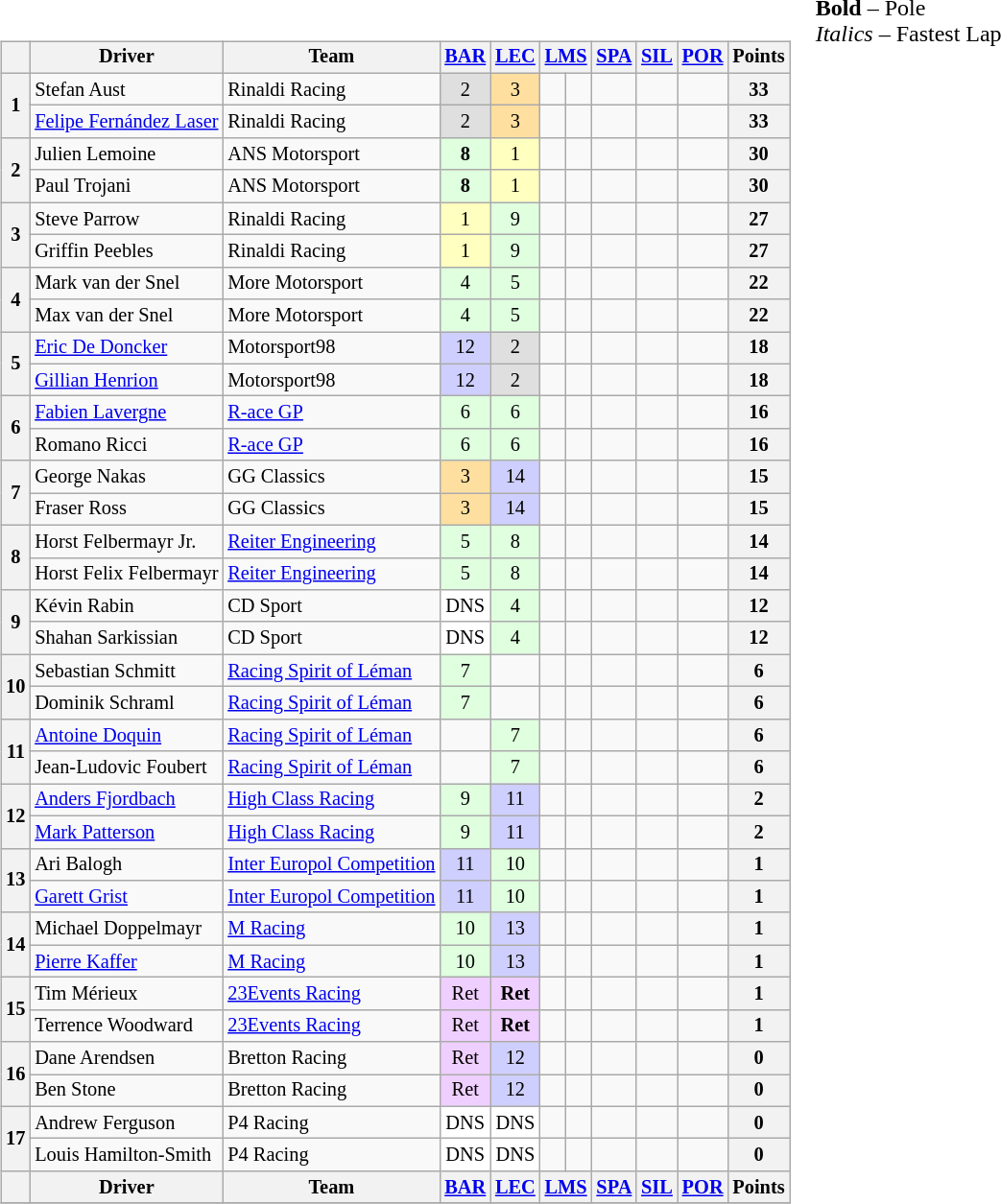<table>
<tr>
<td valign="top"><br><table class="wikitable" style="font-size:85%; text-align:center;">
<tr>
<th></th>
<th>Driver</th>
<th>Team</th>
<th><a href='#'>BAR</a><br></th>
<th><a href='#'>LEC</a><br></th>
<th colspan="2"><a href='#'>LMS</a><br></th>
<th><a href='#'>SPA</a><br></th>
<th><a href='#'>SIL</a><br></th>
<th><a href='#'>POR</a><br></th>
<th>Points</th>
</tr>
<tr>
<th rowspan=2>1</th>
<td align=left> Stefan Aust</td>
<td align=left> Rinaldi Racing</td>
<td style="background:#dfdfdf;">2</td>
<td style="background:#ffdf9f;">3</td>
<td></td>
<td></td>
<td></td>
<td></td>
<td></td>
<th>33</th>
</tr>
<tr>
<td align=left> <a href='#'>Felipe Fernández Laser</a></td>
<td align=left> Rinaldi Racing</td>
<td style="background:#dfdfdf;">2</td>
<td style="background:#ffdf9f;">3</td>
<td></td>
<td></td>
<td></td>
<td></td>
<td></td>
<th>33</th>
</tr>
<tr>
<th rowspan=2>2</th>
<td align=left> Julien Lemoine</td>
<td align=left> ANS Motorsport</td>
<td style="background:#dfffdf;"><strong>8</strong></td>
<td style="background:#ffffbf;">1</td>
<td></td>
<td></td>
<td></td>
<td></td>
<td></td>
<th>30</th>
</tr>
<tr>
<td align=left> Paul Trojani</td>
<td align=left> ANS Motorsport</td>
<td style="background:#dfffdf;"><strong>8</strong></td>
<td style="background:#ffffbf;">1</td>
<td></td>
<td></td>
<td></td>
<td></td>
<td></td>
<th>30</th>
</tr>
<tr>
<th rowspan=2>3</th>
<td align=left> Steve Parrow</td>
<td align=left> Rinaldi Racing</td>
<td style="background:#ffffbf;">1</td>
<td style="background:#dfffdf;">9</td>
<td></td>
<td></td>
<td></td>
<td></td>
<td></td>
<th>27</th>
</tr>
<tr>
<td align=left> Griffin Peebles</td>
<td align=left> Rinaldi Racing</td>
<td style="background:#ffffbf;">1</td>
<td style="background:#dfffdf;">9</td>
<td></td>
<td></td>
<td></td>
<td></td>
<td></td>
<th>27</th>
</tr>
<tr>
<th rowspan=2>4</th>
<td align=left> Mark van der Snel</td>
<td align=left> More Motorsport</td>
<td style="background:#dfffdf;">4</td>
<td style="background:#dfffdf;">5</td>
<td></td>
<td></td>
<td></td>
<td></td>
<td></td>
<th>22</th>
</tr>
<tr>
<td align=left> Max van der Snel</td>
<td align=left> More Motorsport</td>
<td style="background:#dfffdf;">4</td>
<td style="background:#dfffdf;">5</td>
<td></td>
<td></td>
<td></td>
<td></td>
<td></td>
<th>22</th>
</tr>
<tr>
<th rowspan=2>5</th>
<td align=left> <a href='#'>Eric De Doncker</a></td>
<td align=left> Motorsport98</td>
<td style="background:#cfcfff;">12</td>
<td style="background:#dfdfdf;">2</td>
<td></td>
<td></td>
<td></td>
<td></td>
<td></td>
<th>18</th>
</tr>
<tr>
<td align=left> <a href='#'>Gillian Henrion</a></td>
<td align=left> Motorsport98</td>
<td style="background:#cfcfff;">12</td>
<td style="background:#dfdfdf;">2</td>
<td></td>
<td></td>
<td></td>
<td></td>
<td></td>
<th>18</th>
</tr>
<tr>
<th rowspan=2>6</th>
<td align=left> <a href='#'>Fabien Lavergne</a></td>
<td align=left> <a href='#'>R-ace GP</a></td>
<td style="background:#dfffdf;">6</td>
<td style="background:#dfffdf;">6</td>
<td></td>
<td></td>
<td></td>
<td></td>
<td></td>
<th>16</th>
</tr>
<tr>
<td align=left> Romano Ricci</td>
<td align=left> <a href='#'>R-ace GP</a></td>
<td style="background:#dfffdf;">6</td>
<td style="background:#dfffdf;">6</td>
<td></td>
<td></td>
<td></td>
<td></td>
<td></td>
<th>16</th>
</tr>
<tr>
<th rowspan=2>7</th>
<td align=left> George Nakas</td>
<td align=left> GG Classics</td>
<td style="background:#ffdf9f;">3</td>
<td style="background:#cfcfff;">14</td>
<td></td>
<td></td>
<td></td>
<td></td>
<td></td>
<th>15</th>
</tr>
<tr>
<td align=left> Fraser Ross</td>
<td align=left> GG Classics</td>
<td style="background:#ffdf9f;">3</td>
<td style="background:#cfcfff;">14</td>
<td></td>
<td></td>
<td></td>
<td></td>
<td></td>
<th>15</th>
</tr>
<tr>
<th rowspan=2>8</th>
<td align=left> Horst Felbermayr Jr.</td>
<td align=left> <a href='#'>Reiter Engineering</a></td>
<td style="background:#dfffdf;">5</td>
<td style="background:#dfffdf;">8</td>
<td></td>
<td></td>
<td></td>
<td></td>
<td></td>
<th>14</th>
</tr>
<tr>
<td align=left> Horst Felix Felbermayr</td>
<td align=left> <a href='#'>Reiter Engineering</a></td>
<td style="background:#dfffdf;">5</td>
<td style="background:#dfffdf;">8</td>
<td></td>
<td></td>
<td></td>
<td></td>
<td></td>
<th>14</th>
</tr>
<tr>
<th rowspan=2>9</th>
<td align=left> Kévin Rabin</td>
<td align=left> CD Sport</td>
<td style="background:white;">DNS</td>
<td style="background:#dfffdf;">4</td>
<td></td>
<td></td>
<td></td>
<td></td>
<td></td>
<th>12</th>
</tr>
<tr>
<td align=left> Shahan Sarkissian</td>
<td align=left> CD Sport</td>
<td style="background:white;">DNS</td>
<td style="background:#dfffdf;">4</td>
<td></td>
<td></td>
<td></td>
<td></td>
<td></td>
<th>12</th>
</tr>
<tr>
<th rowspan=2>10</th>
<td align=left> Sebastian Schmitt</td>
<td align=left> <a href='#'>Racing Spirit of Léman</a></td>
<td style="background:#dfffdf;">7</td>
<td></td>
<td></td>
<td></td>
<td></td>
<td></td>
<td></td>
<th>6</th>
</tr>
<tr>
<td align=left> Dominik Schraml</td>
<td align=left> <a href='#'>Racing Spirit of Léman</a></td>
<td style="background:#dfffdf;">7</td>
<td></td>
<td></td>
<td></td>
<td></td>
<td></td>
<td></td>
<th>6</th>
</tr>
<tr>
<th rowspan=2>11</th>
<td align=left> <a href='#'>Antoine Doquin</a></td>
<td align=left> <a href='#'>Racing Spirit of Léman</a></td>
<td></td>
<td style="background:#dfffdf;">7</td>
<td></td>
<td></td>
<td></td>
<td></td>
<td></td>
<th>6</th>
</tr>
<tr>
<td align=left> Jean-Ludovic Foubert</td>
<td align=left> <a href='#'>Racing Spirit of Léman</a></td>
<td></td>
<td style="background:#dfffdf;">7</td>
<td></td>
<td></td>
<td></td>
<td></td>
<td></td>
<th>6</th>
</tr>
<tr>
<th rowspan=2>12</th>
<td align=left> <a href='#'>Anders Fjordbach</a></td>
<td align=left> <a href='#'>High Class Racing</a></td>
<td style="background:#dfffdf;">9</td>
<td style="background:#cfcfff;">11</td>
<td></td>
<td></td>
<td></td>
<td></td>
<td></td>
<th>2</th>
</tr>
<tr>
<td align=left> <a href='#'>Mark Patterson</a></td>
<td align=left> <a href='#'>High Class Racing</a></td>
<td style="background:#dfffdf;">9</td>
<td style="background:#cfcfff;">11</td>
<td></td>
<td></td>
<td></td>
<td></td>
<td></td>
<th>2</th>
</tr>
<tr>
<th rowspan=2>13</th>
<td align=left> Ari Balogh</td>
<td align=left> <a href='#'>Inter Europol Competition</a></td>
<td style="background:#cfcfff;">11</td>
<td style="background:#dfffdf;">10</td>
<td></td>
<td></td>
<td></td>
<td></td>
<td></td>
<th>1</th>
</tr>
<tr>
<td align=left> <a href='#'>Garett Grist</a></td>
<td align=left> <a href='#'>Inter Europol Competition</a></td>
<td style="background:#cfcfff;">11</td>
<td style="background:#dfffdf;">10</td>
<td></td>
<td></td>
<td></td>
<td></td>
<td></td>
<th>1</th>
</tr>
<tr>
<th rowspan=2>14</th>
<td align=left> Michael Doppelmayr</td>
<td align=left> <a href='#'>M Racing</a></td>
<td style="background:#dfffdf;">10</td>
<td style="background:#cfcfff;">13</td>
<td></td>
<td></td>
<td></td>
<td></td>
<td></td>
<th>1</th>
</tr>
<tr>
<td align=left> <a href='#'>Pierre Kaffer</a></td>
<td align=left> <a href='#'>M Racing</a></td>
<td style="background:#dfffdf;">10</td>
<td style="background:#cfcfff;">13</td>
<td></td>
<td></td>
<td></td>
<td></td>
<td></td>
<th>1</th>
</tr>
<tr>
<th rowspan=2>15</th>
<td align=left> Tim Mérieux</td>
<td align=left> <a href='#'>23Events Racing</a></td>
<td style="background:#efcfff;">Ret</td>
<td style="background:#efcfff;"><strong>Ret</strong></td>
<td></td>
<td></td>
<td></td>
<td></td>
<td></td>
<th>1</th>
</tr>
<tr>
<td align=left> Terrence Woodward</td>
<td align=left> <a href='#'>23Events Racing</a></td>
<td style="background:#efcfff;">Ret</td>
<td style="background:#efcfff;"><strong>Ret</strong></td>
<td></td>
<td></td>
<td></td>
<td></td>
<td></td>
<th>1</th>
</tr>
<tr>
<th rowspan=2>16</th>
<td align=left> Dane Arendsen</td>
<td align=left> Bretton Racing</td>
<td style="background:#efcfff;">Ret</td>
<td style="background:#cfcfff;">12</td>
<td></td>
<td></td>
<td></td>
<td></td>
<td></td>
<th>0</th>
</tr>
<tr>
<td align=left> Ben Stone</td>
<td align=left> Bretton Racing</td>
<td style="background:#efcfff;">Ret</td>
<td style="background:#cfcfff;">12</td>
<td></td>
<td></td>
<td></td>
<td></td>
<td></td>
<th>0</th>
</tr>
<tr>
<th rowspan=2>17</th>
<td align=left> Andrew Ferguson</td>
<td align=left> P4 Racing</td>
<td style="background:white;">DNS</td>
<td style="background:white;">DNS</td>
<td></td>
<td></td>
<td></td>
<td></td>
<td></td>
<th>0</th>
</tr>
<tr>
<td align=left> Louis Hamilton-Smith</td>
<td align=left> P4 Racing</td>
<td style="background:white;">DNS</td>
<td style="background:white;">DNS</td>
<td></td>
<td></td>
<td></td>
<td></td>
<td></td>
<th>0</th>
</tr>
<tr>
<th></th>
<th>Driver</th>
<th>Team</th>
<th><a href='#'>BAR</a><br></th>
<th><a href='#'>LEC</a><br></th>
<th colspan="2"><a href='#'>LMS</a><br></th>
<th><a href='#'>SPA</a><br></th>
<th><a href='#'>SIL</a><br></th>
<th><a href='#'>POR</a><br></th>
<th>Points</th>
</tr>
<tr>
</tr>
</table>
</td>
<td valign="top"><span><strong>Bold</strong> – Pole</span><br><span><em>Italics</em> – Fastest Lap</span></td>
</tr>
</table>
